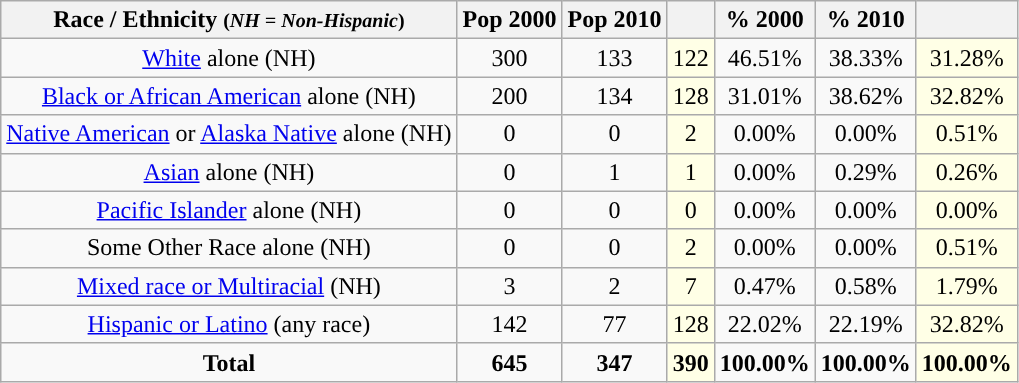<table class="wikitable" style="text-align:center;">
<tr>
<th>Race / Ethnicity <small>(<em>NH = Non-Hispanic</em>)</small></th>
<th>Pop 2000</th>
<th>Pop 2010</th>
<th></th>
<th>% 2000</th>
<th>% 2010</th>
<th></th>
</tr>
<tr>
<td><a href='#'>White</a> alone (NH)</td>
<td>300</td>
<td>133</td>
<td style='background: #ffffe6;'>122</td>
<td>46.51%</td>
<td>38.33%</td>
<td style='background: #ffffe6;'>31.28%</td>
</tr>
<tr>
<td><a href='#'>Black or African American</a> alone (NH)</td>
<td>200</td>
<td>134</td>
<td style='background: #ffffe6;'>128</td>
<td>31.01%</td>
<td>38.62%</td>
<td style='background: #ffffe6;'>32.82%</td>
</tr>
<tr>
<td><a href='#'>Native American</a> or <a href='#'>Alaska Native</a> alone (NH)</td>
<td>0</td>
<td>0</td>
<td style='background: #ffffe6;'>2</td>
<td>0.00%</td>
<td>0.00%</td>
<td style='background: #ffffe6;'>0.51%</td>
</tr>
<tr>
<td><a href='#'>Asian</a> alone (NH)</td>
<td>0</td>
<td>1</td>
<td style='background: #ffffe6;'>1</td>
<td>0.00%</td>
<td>0.29%</td>
<td style='background: #ffffe6;'>0.26%</td>
</tr>
<tr>
<td><a href='#'>Pacific Islander</a> alone (NH)</td>
<td>0</td>
<td>0</td>
<td style='background: #ffffe6;'>0</td>
<td>0.00%</td>
<td>0.00%</td>
<td style='background: #ffffe6;'>0.00%</td>
</tr>
<tr>
<td>Some Other Race alone (NH)</td>
<td>0</td>
<td>0</td>
<td style='background: #ffffe6;'>2</td>
<td>0.00%</td>
<td>0.00%</td>
<td style='background: #ffffe6;'>0.51%</td>
</tr>
<tr>
<td><a href='#'>Mixed race or Multiracial</a> (NH)</td>
<td>3</td>
<td>2</td>
<td style='background: #ffffe6;'>7</td>
<td>0.47%</td>
<td>0.58%</td>
<td style='background: #ffffe6;'>1.79%</td>
</tr>
<tr>
<td><a href='#'>Hispanic or Latino</a> (any race)</td>
<td>142</td>
<td>77</td>
<td style='background: #ffffe6;'>128</td>
<td>22.02%</td>
<td>22.19%</td>
<td style='background: #ffffe6;'>32.82%</td>
</tr>
<tr>
<td><strong>Total</strong></td>
<td><strong>645</strong></td>
<td><strong>347</strong></td>
<td style='background: #ffffe6;'><strong>390</strong></td>
<td><strong>100.00%</strong></td>
<td><strong>100.00%</strong></td>
<td style='background: #ffffe6;'><strong>100.00%</strong></td>
</tr>
</table>
